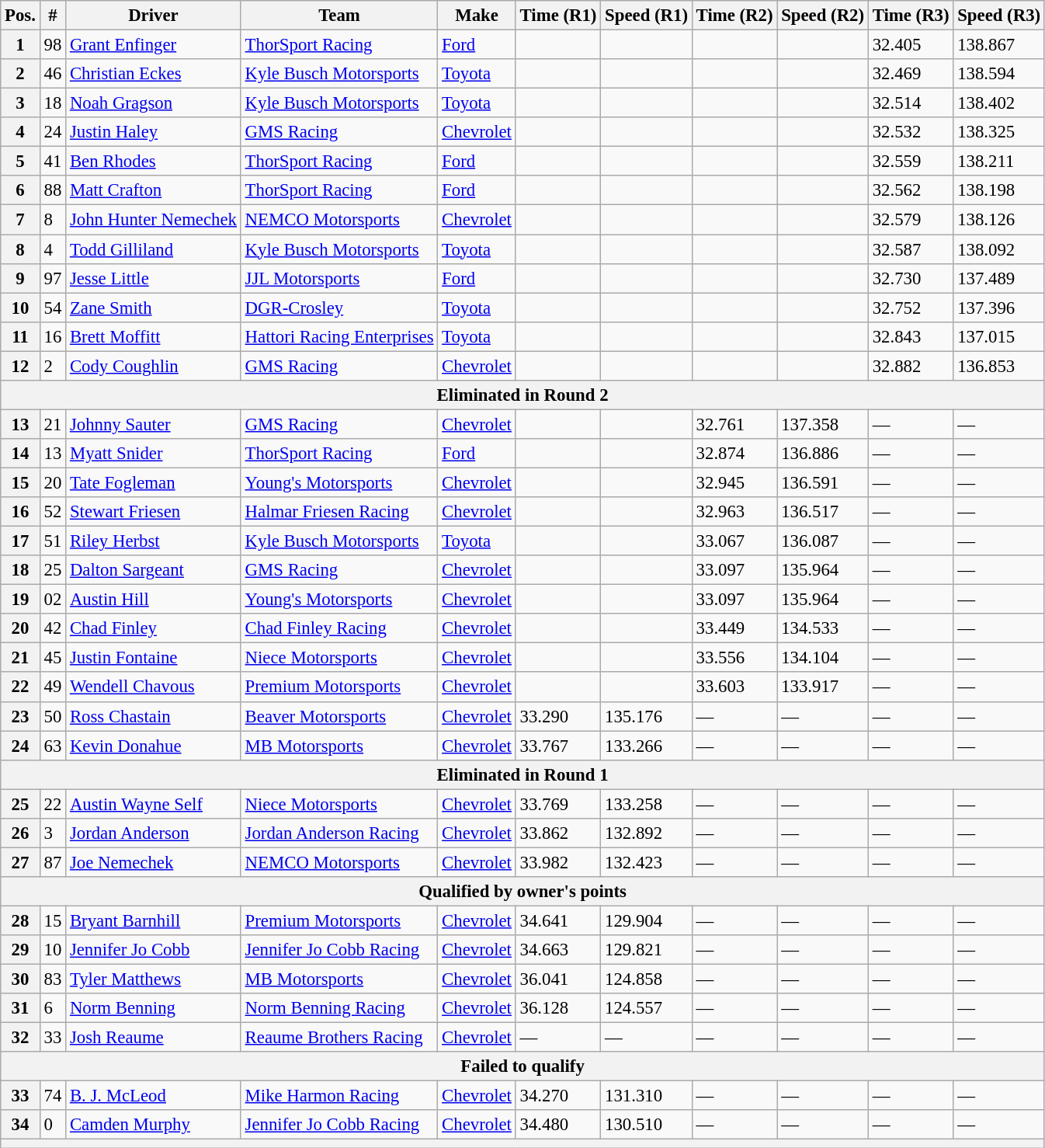<table class="wikitable" style="font-size:95%">
<tr>
<th>Pos.</th>
<th>#</th>
<th>Driver</th>
<th>Team</th>
<th>Make</th>
<th>Time (R1)</th>
<th>Speed (R1)</th>
<th>Time (R2)</th>
<th>Speed (R2)</th>
<th>Time (R3)</th>
<th>Speed (R3)</th>
</tr>
<tr>
<th>1</th>
<td>98</td>
<td><a href='#'>Grant Enfinger</a></td>
<td><a href='#'>ThorSport Racing</a></td>
<td><a href='#'>Ford</a></td>
<td></td>
<td></td>
<td></td>
<td></td>
<td>32.405</td>
<td>138.867</td>
</tr>
<tr>
<th>2</th>
<td>46</td>
<td><a href='#'>Christian Eckes</a></td>
<td><a href='#'>Kyle Busch Motorsports</a></td>
<td><a href='#'>Toyota</a></td>
<td></td>
<td></td>
<td></td>
<td></td>
<td>32.469</td>
<td>138.594</td>
</tr>
<tr>
<th>3</th>
<td>18</td>
<td><a href='#'>Noah Gragson</a></td>
<td><a href='#'>Kyle Busch Motorsports</a></td>
<td><a href='#'>Toyota</a></td>
<td></td>
<td></td>
<td></td>
<td></td>
<td>32.514</td>
<td>138.402</td>
</tr>
<tr>
<th>4</th>
<td>24</td>
<td><a href='#'>Justin Haley</a></td>
<td><a href='#'>GMS Racing</a></td>
<td><a href='#'>Chevrolet</a></td>
<td></td>
<td></td>
<td></td>
<td></td>
<td>32.532</td>
<td>138.325</td>
</tr>
<tr>
<th>5</th>
<td>41</td>
<td><a href='#'>Ben Rhodes</a></td>
<td><a href='#'>ThorSport Racing</a></td>
<td><a href='#'>Ford</a></td>
<td></td>
<td></td>
<td></td>
<td></td>
<td>32.559</td>
<td>138.211</td>
</tr>
<tr>
<th>6</th>
<td>88</td>
<td><a href='#'>Matt Crafton</a></td>
<td><a href='#'>ThorSport Racing</a></td>
<td><a href='#'>Ford</a></td>
<td></td>
<td></td>
<td></td>
<td></td>
<td>32.562</td>
<td>138.198</td>
</tr>
<tr>
<th>7</th>
<td>8</td>
<td><a href='#'>John Hunter Nemechek</a></td>
<td><a href='#'>NEMCO Motorsports</a></td>
<td><a href='#'>Chevrolet</a></td>
<td></td>
<td></td>
<td></td>
<td></td>
<td>32.579</td>
<td>138.126</td>
</tr>
<tr>
<th>8</th>
<td>4</td>
<td><a href='#'>Todd Gilliland</a></td>
<td><a href='#'>Kyle Busch Motorsports</a></td>
<td><a href='#'>Toyota</a></td>
<td></td>
<td></td>
<td></td>
<td></td>
<td>32.587</td>
<td>138.092</td>
</tr>
<tr>
<th>9</th>
<td>97</td>
<td><a href='#'>Jesse Little</a></td>
<td><a href='#'>JJL Motorsports</a></td>
<td><a href='#'>Ford</a></td>
<td></td>
<td></td>
<td></td>
<td></td>
<td>32.730</td>
<td>137.489</td>
</tr>
<tr>
<th>10</th>
<td>54</td>
<td><a href='#'>Zane Smith</a></td>
<td><a href='#'>DGR-Crosley</a></td>
<td><a href='#'>Toyota</a></td>
<td></td>
<td></td>
<td></td>
<td></td>
<td>32.752</td>
<td>137.396</td>
</tr>
<tr>
<th>11</th>
<td>16</td>
<td><a href='#'>Brett Moffitt</a></td>
<td><a href='#'>Hattori Racing Enterprises</a></td>
<td><a href='#'>Toyota</a></td>
<td></td>
<td></td>
<td></td>
<td></td>
<td>32.843</td>
<td>137.015</td>
</tr>
<tr>
<th>12</th>
<td>2</td>
<td><a href='#'>Cody Coughlin</a></td>
<td><a href='#'>GMS Racing</a></td>
<td><a href='#'>Chevrolet</a></td>
<td></td>
<td></td>
<td></td>
<td></td>
<td>32.882</td>
<td>136.853</td>
</tr>
<tr>
<th colspan="11">Eliminated in Round 2</th>
</tr>
<tr>
<th>13</th>
<td>21</td>
<td><a href='#'>Johnny Sauter</a></td>
<td><a href='#'>GMS Racing</a></td>
<td><a href='#'>Chevrolet</a></td>
<td></td>
<td></td>
<td>32.761</td>
<td>137.358</td>
<td>—</td>
<td>—</td>
</tr>
<tr>
<th>14</th>
<td>13</td>
<td><a href='#'>Myatt Snider</a></td>
<td><a href='#'>ThorSport Racing</a></td>
<td><a href='#'>Ford</a></td>
<td></td>
<td></td>
<td>32.874</td>
<td>136.886</td>
<td>—</td>
<td>—</td>
</tr>
<tr>
<th>15</th>
<td>20</td>
<td><a href='#'>Tate Fogleman</a></td>
<td><a href='#'>Young's Motorsports</a></td>
<td><a href='#'>Chevrolet</a></td>
<td></td>
<td></td>
<td>32.945</td>
<td>136.591</td>
<td>—</td>
<td>—</td>
</tr>
<tr>
<th>16</th>
<td>52</td>
<td><a href='#'>Stewart Friesen</a></td>
<td><a href='#'>Halmar Friesen Racing</a></td>
<td><a href='#'>Chevrolet</a></td>
<td></td>
<td></td>
<td>32.963</td>
<td>136.517</td>
<td>—</td>
<td>—</td>
</tr>
<tr>
<th>17</th>
<td>51</td>
<td><a href='#'>Riley Herbst</a></td>
<td><a href='#'>Kyle Busch Motorsports</a></td>
<td><a href='#'>Toyota</a></td>
<td></td>
<td></td>
<td>33.067</td>
<td>136.087</td>
<td>—</td>
<td>—</td>
</tr>
<tr>
<th>18</th>
<td>25</td>
<td><a href='#'>Dalton Sargeant</a></td>
<td><a href='#'>GMS Racing</a></td>
<td><a href='#'>Chevrolet</a></td>
<td></td>
<td></td>
<td>33.097</td>
<td>135.964</td>
<td>—</td>
<td>—</td>
</tr>
<tr>
<th>19</th>
<td>02</td>
<td><a href='#'>Austin Hill</a></td>
<td><a href='#'>Young's Motorsports</a></td>
<td><a href='#'>Chevrolet</a></td>
<td></td>
<td></td>
<td>33.097</td>
<td>135.964</td>
<td>—</td>
<td>—</td>
</tr>
<tr>
<th>20</th>
<td>42</td>
<td><a href='#'>Chad Finley</a></td>
<td><a href='#'>Chad Finley Racing</a></td>
<td><a href='#'>Chevrolet</a></td>
<td></td>
<td></td>
<td>33.449</td>
<td>134.533</td>
<td>—</td>
<td>—</td>
</tr>
<tr>
<th>21</th>
<td>45</td>
<td><a href='#'>Justin Fontaine</a></td>
<td><a href='#'>Niece Motorsports</a></td>
<td><a href='#'>Chevrolet</a></td>
<td></td>
<td></td>
<td>33.556</td>
<td>134.104</td>
<td>—</td>
<td>—</td>
</tr>
<tr>
<th>22</th>
<td>49</td>
<td><a href='#'>Wendell Chavous</a></td>
<td><a href='#'>Premium Motorsports</a></td>
<td><a href='#'>Chevrolet</a></td>
<td></td>
<td></td>
<td>33.603</td>
<td>133.917</td>
<td>—</td>
<td>—</td>
</tr>
<tr>
<th>23</th>
<td>50</td>
<td><a href='#'>Ross Chastain</a></td>
<td><a href='#'>Beaver Motorsports</a></td>
<td><a href='#'>Chevrolet</a></td>
<td>33.290</td>
<td>135.176</td>
<td>—</td>
<td>—</td>
<td>—</td>
<td>—</td>
</tr>
<tr>
<th>24</th>
<td>63</td>
<td><a href='#'>Kevin Donahue</a></td>
<td><a href='#'>MB Motorsports</a></td>
<td><a href='#'>Chevrolet</a></td>
<td>33.767</td>
<td>133.266</td>
<td>—</td>
<td>—</td>
<td>—</td>
<td>—</td>
</tr>
<tr>
<th colspan="11">Eliminated in Round 1</th>
</tr>
<tr>
<th>25</th>
<td>22</td>
<td><a href='#'>Austin Wayne Self</a></td>
<td><a href='#'>Niece Motorsports</a></td>
<td><a href='#'>Chevrolet</a></td>
<td>33.769</td>
<td>133.258</td>
<td>—</td>
<td>—</td>
<td>—</td>
<td>—</td>
</tr>
<tr>
<th>26</th>
<td>3</td>
<td><a href='#'>Jordan Anderson</a></td>
<td><a href='#'>Jordan Anderson Racing</a></td>
<td><a href='#'>Chevrolet</a></td>
<td>33.862</td>
<td>132.892</td>
<td>—</td>
<td>—</td>
<td>—</td>
<td>—</td>
</tr>
<tr>
<th>27</th>
<td>87</td>
<td><a href='#'>Joe Nemechek</a></td>
<td><a href='#'>NEMCO Motorsports</a></td>
<td><a href='#'>Chevrolet</a></td>
<td>33.982</td>
<td>132.423</td>
<td>—</td>
<td>—</td>
<td>—</td>
<td>—</td>
</tr>
<tr>
<th colspan="11">Qualified by owner's points</th>
</tr>
<tr>
<th>28</th>
<td>15</td>
<td><a href='#'>Bryant Barnhill</a></td>
<td><a href='#'>Premium Motorsports</a></td>
<td><a href='#'>Chevrolet</a></td>
<td>34.641</td>
<td>129.904</td>
<td>—</td>
<td>—</td>
<td>—</td>
<td>—</td>
</tr>
<tr>
<th>29</th>
<td>10</td>
<td><a href='#'>Jennifer Jo Cobb</a></td>
<td><a href='#'>Jennifer Jo Cobb Racing</a></td>
<td><a href='#'>Chevrolet</a></td>
<td>34.663</td>
<td>129.821</td>
<td>—</td>
<td>—</td>
<td>—</td>
<td>—</td>
</tr>
<tr>
<th>30</th>
<td>83</td>
<td><a href='#'>Tyler Matthews</a></td>
<td><a href='#'>MB Motorsports</a></td>
<td><a href='#'>Chevrolet</a></td>
<td>36.041</td>
<td>124.858</td>
<td>—</td>
<td>—</td>
<td>—</td>
<td>—</td>
</tr>
<tr>
<th>31</th>
<td>6</td>
<td><a href='#'>Norm Benning</a></td>
<td><a href='#'>Norm Benning Racing</a></td>
<td><a href='#'>Chevrolet</a></td>
<td>36.128</td>
<td>124.557</td>
<td>—</td>
<td>—</td>
<td>—</td>
<td>—</td>
</tr>
<tr>
<th>32</th>
<td>33</td>
<td><a href='#'>Josh Reaume</a></td>
<td><a href='#'>Reaume Brothers Racing</a></td>
<td><a href='#'>Chevrolet</a></td>
<td>—</td>
<td>—</td>
<td>—</td>
<td>—</td>
<td>—</td>
<td>—</td>
</tr>
<tr>
<th colspan="11">Failed to qualify</th>
</tr>
<tr>
<th>33</th>
<td>74</td>
<td><a href='#'>B. J. McLeod</a></td>
<td><a href='#'>Mike Harmon Racing</a></td>
<td><a href='#'>Chevrolet</a></td>
<td>34.270</td>
<td>131.310</td>
<td>—</td>
<td>—</td>
<td>—</td>
<td>—</td>
</tr>
<tr>
<th>34</th>
<td>0</td>
<td><a href='#'>Camden Murphy</a></td>
<td><a href='#'>Jennifer Jo Cobb Racing</a></td>
<td><a href='#'>Chevrolet</a></td>
<td>34.480</td>
<td>130.510</td>
<td>—</td>
<td>—</td>
<td>—</td>
<td>—</td>
</tr>
<tr>
<th colspan="11"></th>
</tr>
</table>
